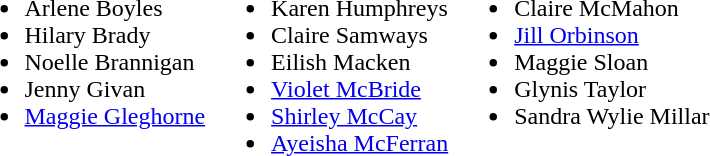<table>
<tr style="vertical-align:top">
<td><br><ul><li>Arlene Boyles</li><li>Hilary Brady</li><li>Noelle Brannigan</li><li>Jenny Givan</li><li><a href='#'>Maggie Gleghorne</a></li></ul></td>
<td><br><ul><li>Karen Humphreys</li><li>Claire Samways</li><li>Eilish Macken</li><li><a href='#'>Violet McBride</a></li><li><a href='#'>Shirley McCay</a></li><li><a href='#'>Ayeisha McFerran</a></li></ul></td>
<td><br><ul><li>Claire McMahon</li><li><a href='#'>Jill Orbinson</a></li><li>Maggie Sloan</li><li>Glynis Taylor</li><li>Sandra Wylie Millar</li></ul></td>
</tr>
</table>
